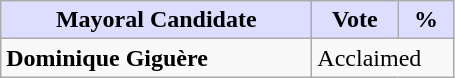<table class="wikitable">
<tr>
<th style="background:#ddf; width:200px;">Mayoral Candidate</th>
<th style="background:#ddf; width:50px;">Vote</th>
<th style="background:#ddf; width:30px;">%</th>
</tr>
<tr>
<td><strong>Dominique Giguère</strong></td>
<td colspan="2">Acclaimed</td>
</tr>
</table>
